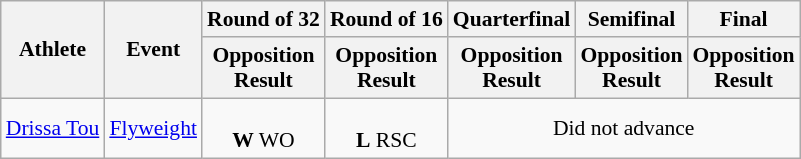<table class=wikitable style=font-size:90%>
<tr>
<th rowspan=2>Athlete</th>
<th rowspan=2>Event</th>
<th>Round of 32</th>
<th>Round of 16</th>
<th>Quarterfinal</th>
<th>Semifinal</th>
<th>Final</th>
</tr>
<tr>
<th>Opposition<br>Result</th>
<th>Opposition<br>Result</th>
<th>Opposition<br>Result</th>
<th>Opposition<br>Result</th>
<th>Opposition<br>Result</th>
</tr>
<tr>
<td><a href='#'>Drissa Tou</a></td>
<td><a href='#'>Flyweight</a></td>
<td align=center><br><strong>W</strong> WO</td>
<td align=center><br><strong>L</strong> RSC</td>
<td colspan=4 align=center>Did not advance</td>
</tr>
</table>
